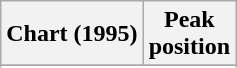<table class="wikitable plainrowheaders">
<tr>
<th scope="col">Chart (1995)</th>
<th scope="col">Peak<br>position</th>
</tr>
<tr>
</tr>
<tr>
</tr>
</table>
